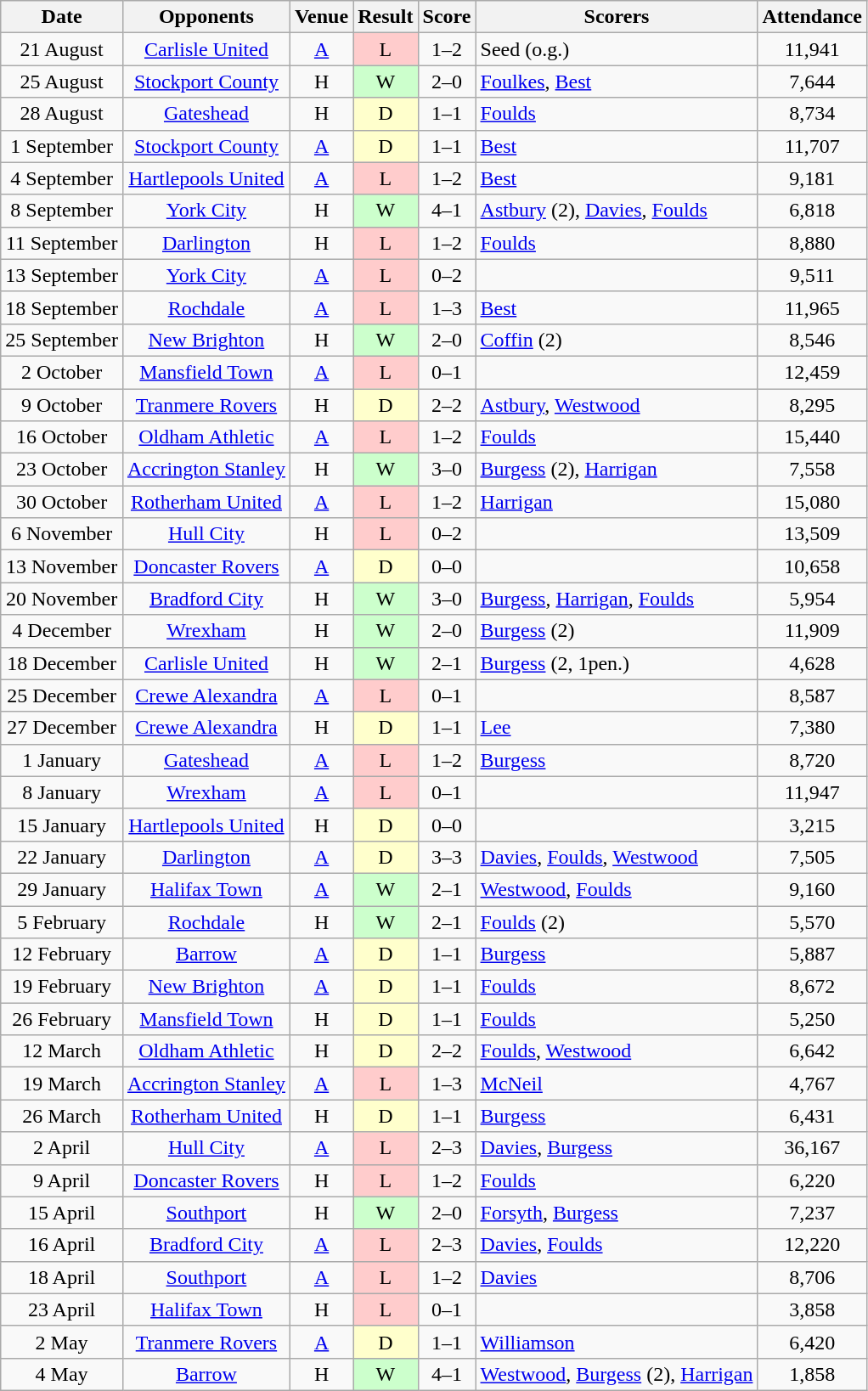<table class="wikitable" style="text-align:center">
<tr>
<th>Date</th>
<th>Opponents</th>
<th>Venue</th>
<th>Result</th>
<th>Score</th>
<th>Scorers</th>
<th>Attendance</th>
</tr>
<tr>
<td>21 August</td>
<td><a href='#'>Carlisle United</a></td>
<td><a href='#'>A</a></td>
<td style="background-color:#FFCCCC">L</td>
<td>1–2</td>
<td align="left">Seed (o.g.)</td>
<td>11,941</td>
</tr>
<tr>
<td>25 August</td>
<td><a href='#'>Stockport County</a></td>
<td>H</td>
<td style="background-color:#CCFFCC">W</td>
<td>2–0</td>
<td align="left"><a href='#'>Foulkes</a>, <a href='#'>Best</a></td>
<td>7,644</td>
</tr>
<tr>
<td>28 August</td>
<td><a href='#'>Gateshead</a></td>
<td>H</td>
<td style="background-color:#FFFFCC">D</td>
<td>1–1</td>
<td align="left"><a href='#'>Foulds</a></td>
<td>8,734</td>
</tr>
<tr>
<td>1 September</td>
<td><a href='#'>Stockport County</a></td>
<td><a href='#'>A</a></td>
<td style="background-color:#FFFFCC">D</td>
<td>1–1</td>
<td align="left"><a href='#'>Best</a></td>
<td>11,707</td>
</tr>
<tr>
<td>4 September</td>
<td><a href='#'>Hartlepools United</a></td>
<td><a href='#'>A</a></td>
<td style="background-color:#FFCCCC">L</td>
<td>1–2</td>
<td align="left"><a href='#'>Best</a></td>
<td>9,181</td>
</tr>
<tr>
<td>8 September</td>
<td><a href='#'>York City</a></td>
<td>H</td>
<td style="background-color:#CCFFCC">W</td>
<td>4–1</td>
<td align="left"><a href='#'>Astbury</a> (2), <a href='#'>Davies</a>, <a href='#'>Foulds</a></td>
<td>6,818</td>
</tr>
<tr>
<td>11 September</td>
<td><a href='#'>Darlington</a></td>
<td>H</td>
<td style="background-color:#FFCCCC">L</td>
<td>1–2</td>
<td align="left"><a href='#'>Foulds</a></td>
<td>8,880</td>
</tr>
<tr>
<td>13 September</td>
<td><a href='#'>York City</a></td>
<td><a href='#'>A</a></td>
<td style="background-color:#FFCCCC">L</td>
<td>0–2</td>
<td align="left"></td>
<td>9,511</td>
</tr>
<tr>
<td>18 September</td>
<td><a href='#'>Rochdale</a></td>
<td><a href='#'>A</a></td>
<td style="background-color:#FFCCCC">L</td>
<td>1–3</td>
<td align="left"><a href='#'>Best</a></td>
<td>11,965</td>
</tr>
<tr>
<td>25 September</td>
<td><a href='#'>New Brighton</a></td>
<td>H</td>
<td style="background-color:#CCFFCC">W</td>
<td>2–0</td>
<td align="left"><a href='#'>Coffin</a> (2)</td>
<td>8,546</td>
</tr>
<tr>
<td>2 October</td>
<td><a href='#'>Mansfield Town</a></td>
<td><a href='#'>A</a></td>
<td style="background-color:#FFCCCC">L</td>
<td>0–1</td>
<td align="left"></td>
<td>12,459</td>
</tr>
<tr>
<td>9 October</td>
<td><a href='#'>Tranmere Rovers</a></td>
<td>H</td>
<td style="background-color:#FFFFCC">D</td>
<td>2–2</td>
<td align="left"><a href='#'>Astbury</a>, <a href='#'>Westwood</a></td>
<td>8,295</td>
</tr>
<tr>
<td>16 October</td>
<td><a href='#'>Oldham Athletic</a></td>
<td><a href='#'>A</a></td>
<td style="background-color:#FFCCCC">L</td>
<td>1–2</td>
<td align="left"><a href='#'>Foulds</a></td>
<td>15,440</td>
</tr>
<tr>
<td>23 October</td>
<td><a href='#'>Accrington Stanley</a></td>
<td>H</td>
<td style="background-color:#CCFFCC">W</td>
<td>3–0</td>
<td align="left"><a href='#'>Burgess</a> (2), <a href='#'>Harrigan</a></td>
<td>7,558</td>
</tr>
<tr>
<td>30 October</td>
<td><a href='#'>Rotherham United</a></td>
<td><a href='#'>A</a></td>
<td style="background-color:#FFCCCC">L</td>
<td>1–2</td>
<td align="left"><a href='#'>Harrigan</a></td>
<td>15,080</td>
</tr>
<tr>
<td>6 November</td>
<td><a href='#'>Hull City</a></td>
<td>H</td>
<td style="background-color:#FFCCCC">L</td>
<td>0–2</td>
<td align="left"></td>
<td>13,509</td>
</tr>
<tr>
<td>13 November</td>
<td><a href='#'>Doncaster Rovers</a></td>
<td><a href='#'>A</a></td>
<td style="background-color:#FFFFCC">D</td>
<td>0–0</td>
<td align="left"></td>
<td>10,658</td>
</tr>
<tr>
<td>20 November</td>
<td><a href='#'>Bradford City</a></td>
<td>H</td>
<td style="background-color:#CCFFCC">W</td>
<td>3–0</td>
<td align="left"><a href='#'>Burgess</a>, <a href='#'>Harrigan</a>, <a href='#'>Foulds</a></td>
<td>5,954</td>
</tr>
<tr>
<td>4 December</td>
<td><a href='#'>Wrexham</a></td>
<td>H</td>
<td style="background-color:#CCFFCC">W</td>
<td>2–0</td>
<td align="left"><a href='#'>Burgess</a> (2)</td>
<td>11,909</td>
</tr>
<tr>
<td>18 December</td>
<td><a href='#'>Carlisle United</a></td>
<td>H</td>
<td style="background-color:#CCFFCC">W</td>
<td>2–1</td>
<td align="left"><a href='#'>Burgess</a> (2, 1pen.)</td>
<td>4,628</td>
</tr>
<tr>
<td>25 December</td>
<td><a href='#'>Crewe Alexandra</a></td>
<td><a href='#'>A</a></td>
<td style="background-color:#FFCCCC">L</td>
<td>0–1</td>
<td align="left"></td>
<td>8,587</td>
</tr>
<tr>
<td>27 December</td>
<td><a href='#'>Crewe Alexandra</a></td>
<td>H</td>
<td style="background-color:#FFFFCC">D</td>
<td>1–1</td>
<td align="left"><a href='#'>Lee</a></td>
<td>7,380</td>
</tr>
<tr>
<td>1 January</td>
<td><a href='#'>Gateshead</a></td>
<td><a href='#'>A</a></td>
<td style="background-color:#FFCCCC">L</td>
<td>1–2</td>
<td align="left"><a href='#'>Burgess</a></td>
<td>8,720</td>
</tr>
<tr>
<td>8 January</td>
<td><a href='#'>Wrexham</a></td>
<td><a href='#'>A</a></td>
<td style="background-color:#FFCCCC">L</td>
<td>0–1</td>
<td align="left"></td>
<td>11,947</td>
</tr>
<tr>
<td>15 January</td>
<td><a href='#'>Hartlepools United</a></td>
<td>H</td>
<td style="background-color:#FFFFCC">D</td>
<td>0–0</td>
<td align="left"></td>
<td>3,215</td>
</tr>
<tr>
<td>22 January</td>
<td><a href='#'>Darlington</a></td>
<td><a href='#'>A</a></td>
<td style="background-color:#FFFFCC">D</td>
<td>3–3</td>
<td align="left"><a href='#'>Davies</a>, <a href='#'>Foulds</a>, <a href='#'>Westwood</a></td>
<td>7,505</td>
</tr>
<tr>
<td>29 January</td>
<td><a href='#'>Halifax Town</a></td>
<td><a href='#'>A</a></td>
<td style="background-color:#CCFFCC">W</td>
<td>2–1</td>
<td align="left"><a href='#'>Westwood</a>, <a href='#'>Foulds</a></td>
<td>9,160</td>
</tr>
<tr>
<td>5 February</td>
<td><a href='#'>Rochdale</a></td>
<td>H</td>
<td style="background-color:#CCFFCC">W</td>
<td>2–1</td>
<td align="left"><a href='#'>Foulds</a> (2)</td>
<td>5,570</td>
</tr>
<tr>
<td>12 February</td>
<td><a href='#'>Barrow</a></td>
<td><a href='#'>A</a></td>
<td style="background-color:#FFFFCC">D</td>
<td>1–1</td>
<td align="left"><a href='#'>Burgess</a></td>
<td>5,887</td>
</tr>
<tr>
<td>19 February</td>
<td><a href='#'>New Brighton</a></td>
<td><a href='#'>A</a></td>
<td style="background-color:#FFFFCC">D</td>
<td>1–1</td>
<td align="left"><a href='#'>Foulds</a></td>
<td>8,672</td>
</tr>
<tr>
<td>26 February</td>
<td><a href='#'>Mansfield Town</a></td>
<td>H</td>
<td style="background-color:#FFFFCC">D</td>
<td>1–1</td>
<td align="left"><a href='#'>Foulds</a></td>
<td>5,250</td>
</tr>
<tr>
<td>12 March</td>
<td><a href='#'>Oldham Athletic</a></td>
<td>H</td>
<td style="background-color:#FFFFCC">D</td>
<td>2–2</td>
<td align="left"><a href='#'>Foulds</a>, <a href='#'>Westwood</a></td>
<td>6,642</td>
</tr>
<tr>
<td>19 March</td>
<td><a href='#'>Accrington Stanley</a></td>
<td><a href='#'>A</a></td>
<td style="background-color:#FFCCCC">L</td>
<td>1–3</td>
<td align="left"><a href='#'>McNeil</a></td>
<td>4,767</td>
</tr>
<tr>
<td>26 March</td>
<td><a href='#'>Rotherham United</a></td>
<td>H</td>
<td style="background-color:#FFFFCC">D</td>
<td>1–1</td>
<td align="left"><a href='#'>Burgess</a></td>
<td>6,431</td>
</tr>
<tr>
<td>2 April</td>
<td><a href='#'>Hull City</a></td>
<td><a href='#'>A</a></td>
<td style="background-color:#FFCCCC">L</td>
<td>2–3</td>
<td align="left"><a href='#'>Davies</a>, <a href='#'>Burgess</a></td>
<td>36,167</td>
</tr>
<tr>
<td>9 April</td>
<td><a href='#'>Doncaster Rovers</a></td>
<td>H</td>
<td style="background-color:#FFCCCC">L</td>
<td>1–2</td>
<td align="left"><a href='#'>Foulds</a></td>
<td>6,220</td>
</tr>
<tr>
<td>15 April</td>
<td><a href='#'>Southport</a></td>
<td>H</td>
<td style="background-color:#CCFFCC">W</td>
<td>2–0</td>
<td align="left"><a href='#'>Forsyth</a>, <a href='#'>Burgess</a></td>
<td>7,237</td>
</tr>
<tr>
<td>16 April</td>
<td><a href='#'>Bradford City</a></td>
<td><a href='#'>A</a></td>
<td style="background-color:#FFCCCC">L</td>
<td>2–3</td>
<td align="left"><a href='#'>Davies</a>, <a href='#'>Foulds</a></td>
<td>12,220</td>
</tr>
<tr>
<td>18 April</td>
<td><a href='#'>Southport</a></td>
<td><a href='#'>A</a></td>
<td style="background-color:#FFCCCC">L</td>
<td>1–2</td>
<td align="left"><a href='#'>Davies</a></td>
<td>8,706</td>
</tr>
<tr>
<td>23 April</td>
<td><a href='#'>Halifax Town</a></td>
<td>H</td>
<td style="background-color:#FFCCCC">L</td>
<td>0–1</td>
<td align="left"></td>
<td>3,858</td>
</tr>
<tr>
<td>2 May</td>
<td><a href='#'>Tranmere Rovers</a></td>
<td><a href='#'>A</a></td>
<td style="background-color:#FFFFCC">D</td>
<td>1–1</td>
<td align="left"><a href='#'>Williamson</a></td>
<td>6,420</td>
</tr>
<tr>
<td>4 May</td>
<td><a href='#'>Barrow</a></td>
<td>H</td>
<td style="background-color:#CCFFCC">W</td>
<td>4–1</td>
<td align="left"><a href='#'>Westwood</a>, <a href='#'>Burgess</a> (2), <a href='#'>Harrigan</a></td>
<td>1,858</td>
</tr>
</table>
